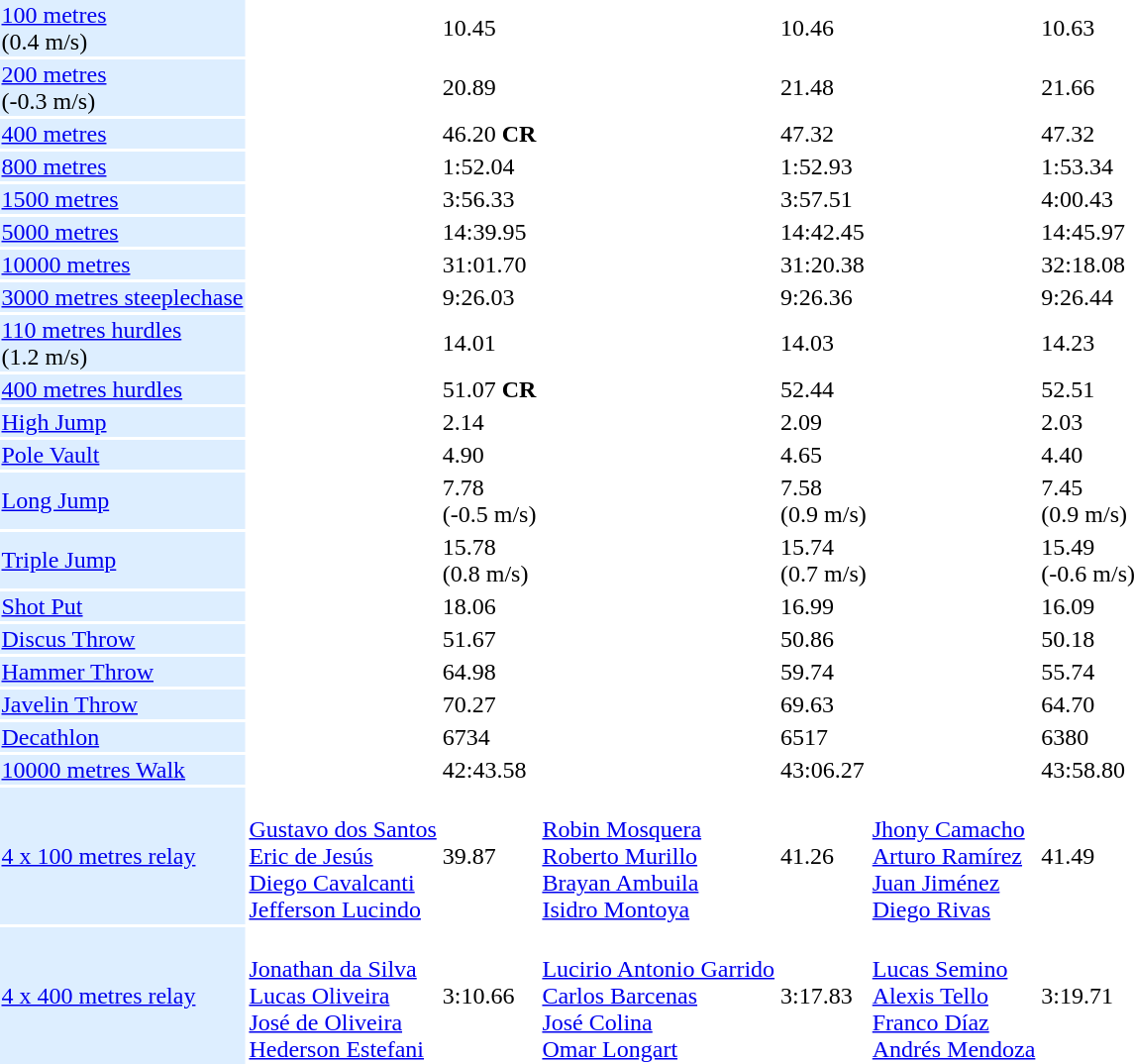<table>
<tr>
<td bgcolor = DDEEFF><a href='#'>100 metres</a> <br> (0.4 m/s)</td>
<td></td>
<td>10.45</td>
<td></td>
<td>10.46</td>
<td></td>
<td>10.63</td>
</tr>
<tr>
<td bgcolor = DDEEFF><a href='#'>200 metres</a> <br> (-0.3 m/s)</td>
<td></td>
<td>20.89</td>
<td></td>
<td>21.48</td>
<td></td>
<td>21.66</td>
</tr>
<tr>
<td bgcolor = DDEEFF><a href='#'>400 metres</a></td>
<td></td>
<td>46.20 <strong>CR</strong></td>
<td></td>
<td>47.32</td>
<td></td>
<td>47.32</td>
</tr>
<tr>
<td bgcolor = DDEEFF><a href='#'>800 metres</a></td>
<td></td>
<td>1:52.04</td>
<td></td>
<td>1:52.93</td>
<td></td>
<td>1:53.34</td>
</tr>
<tr>
<td bgcolor = DDEEFF><a href='#'>1500 metres</a></td>
<td></td>
<td>3:56.33</td>
<td></td>
<td>3:57.51</td>
<td></td>
<td>4:00.43</td>
</tr>
<tr>
<td bgcolor = DDEEFF><a href='#'>5000 metres</a></td>
<td></td>
<td>14:39.95</td>
<td></td>
<td>14:42.45</td>
<td></td>
<td>14:45.97</td>
</tr>
<tr>
<td bgcolor = DDEEFF><a href='#'>10000 metres</a></td>
<td></td>
<td>31:01.70</td>
<td></td>
<td>31:20.38</td>
<td></td>
<td>32:18.08</td>
</tr>
<tr>
<td bgcolor = DDEEFF><a href='#'>3000 metres steeplechase</a></td>
<td></td>
<td>9:26.03</td>
<td></td>
<td>9:26.36</td>
<td></td>
<td>9:26.44</td>
</tr>
<tr>
<td bgcolor = DDEEFF><a href='#'>110 metres hurdles</a> <br> (1.2 m/s)</td>
<td></td>
<td>14.01</td>
<td></td>
<td>14.03</td>
<td></td>
<td>14.23</td>
</tr>
<tr>
<td bgcolor = DDEEFF><a href='#'>400 metres hurdles</a></td>
<td></td>
<td>51.07 <strong>CR</strong></td>
<td></td>
<td>52.44</td>
<td></td>
<td>52.51</td>
</tr>
<tr>
<td bgcolor = DDEEFF><a href='#'>High Jump</a></td>
<td></td>
<td>2.14</td>
<td></td>
<td>2.09</td>
<td></td>
<td>2.03</td>
</tr>
<tr>
<td bgcolor = DDEEFF><a href='#'>Pole Vault</a></td>
<td></td>
<td>4.90</td>
<td></td>
<td>4.65</td>
<td></td>
<td>4.40</td>
</tr>
<tr>
<td bgcolor = DDEEFF><a href='#'>Long Jump</a></td>
<td></td>
<td>7.78 <br> (-0.5 m/s)</td>
<td></td>
<td>7.58 <br> (0.9 m/s)</td>
<td></td>
<td>7.45 <br> (0.9 m/s)</td>
</tr>
<tr>
<td bgcolor = DDEEFF><a href='#'>Triple Jump</a></td>
<td></td>
<td>15.78 <br> (0.8 m/s)</td>
<td></td>
<td>15.74 <br> (0.7 m/s)</td>
<td></td>
<td>15.49 <br> (-0.6 m/s)</td>
</tr>
<tr>
<td bgcolor = DDEEFF><a href='#'>Shot Put</a></td>
<td></td>
<td>18.06</td>
<td></td>
<td>16.99</td>
<td></td>
<td>16.09</td>
</tr>
<tr>
<td bgcolor = DDEEFF><a href='#'>Discus Throw</a></td>
<td></td>
<td>51.67</td>
<td></td>
<td>50.86</td>
<td></td>
<td>50.18</td>
</tr>
<tr>
<td bgcolor = DDEEFF><a href='#'>Hammer Throw</a></td>
<td></td>
<td>64.98</td>
<td></td>
<td>59.74</td>
<td></td>
<td>55.74</td>
</tr>
<tr>
<td bgcolor = DDEEFF><a href='#'>Javelin Throw</a></td>
<td></td>
<td>70.27</td>
<td></td>
<td>69.63</td>
<td></td>
<td>64.70</td>
</tr>
<tr>
<td bgcolor = DDEEFF><a href='#'>Decathlon</a></td>
<td></td>
<td>6734</td>
<td></td>
<td>6517</td>
<td></td>
<td>6380</td>
</tr>
<tr>
<td bgcolor = DDEEFF><a href='#'>10000 metres Walk</a></td>
<td></td>
<td>42:43.58</td>
<td></td>
<td>43:06.27</td>
<td></td>
<td>43:58.80</td>
</tr>
<tr>
<td bgcolor = DDEEFF><a href='#'>4 x 100 metres relay</a></td>
<td> <br> <a href='#'>Gustavo dos Santos</a> <br> <a href='#'>Eric de Jesús</a> <br> <a href='#'>Diego Cavalcanti</a> <br> <a href='#'>Jefferson Lucindo</a></td>
<td>39.87</td>
<td> <br> <a href='#'>Robin Mosquera</a> <br> <a href='#'>Roberto Murillo</a> <br> <a href='#'>Brayan Ambuila</a> <br> <a href='#'>Isidro Montoya</a></td>
<td>41.26</td>
<td> <br> <a href='#'>Jhony Camacho</a> <br> <a href='#'>Arturo Ramírez</a> <br> <a href='#'>Juan Jiménez</a> <br> <a href='#'>Diego Rivas</a></td>
<td>41.49</td>
</tr>
<tr>
<td bgcolor = DDEEFF><a href='#'>4 x 400 metres relay</a></td>
<td> <br> <a href='#'>Jonathan da Silva</a> <br> <a href='#'>Lucas Oliveira</a> <br> <a href='#'>José de Oliveira</a> <br> <a href='#'>Hederson Estefani</a></td>
<td>3:10.66</td>
<td> <br> <a href='#'>Lucirio Antonio Garrido</a> <br> <a href='#'>Carlos Barcenas</a> <br> <a href='#'>José Colina</a> <br> <a href='#'>Omar Longart</a></td>
<td>3:17.83</td>
<td> <br> <a href='#'>Lucas Semino</a> <br> <a href='#'>Alexis Tello</a> <br> <a href='#'>Franco Díaz</a> <br> <a href='#'>Andrés Mendoza</a></td>
<td>3:19.71</td>
</tr>
</table>
